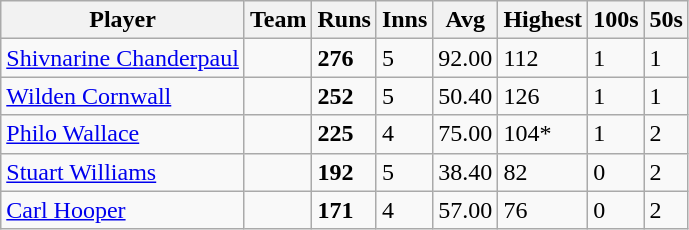<table class="wikitable">
<tr>
<th>Player</th>
<th>Team</th>
<th>Runs</th>
<th>Inns</th>
<th>Avg</th>
<th>Highest</th>
<th>100s</th>
<th>50s</th>
</tr>
<tr>
<td><a href='#'>Shivnarine Chanderpaul</a></td>
<td></td>
<td><strong>276</strong></td>
<td>5</td>
<td>92.00</td>
<td>112</td>
<td>1</td>
<td>1</td>
</tr>
<tr>
<td><a href='#'>Wilden Cornwall</a></td>
<td></td>
<td><strong>252</strong></td>
<td>5</td>
<td>50.40</td>
<td>126</td>
<td>1</td>
<td>1</td>
</tr>
<tr>
<td><a href='#'>Philo Wallace</a></td>
<td></td>
<td><strong>225</strong></td>
<td>4</td>
<td>75.00</td>
<td>104*</td>
<td>1</td>
<td>2</td>
</tr>
<tr>
<td><a href='#'>Stuart Williams</a></td>
<td></td>
<td><strong>192</strong></td>
<td>5</td>
<td>38.40</td>
<td>82</td>
<td>0</td>
<td>2</td>
</tr>
<tr>
<td><a href='#'>Carl Hooper</a></td>
<td></td>
<td><strong>171</strong></td>
<td>4</td>
<td>57.00</td>
<td>76</td>
<td>0</td>
<td>2</td>
</tr>
</table>
